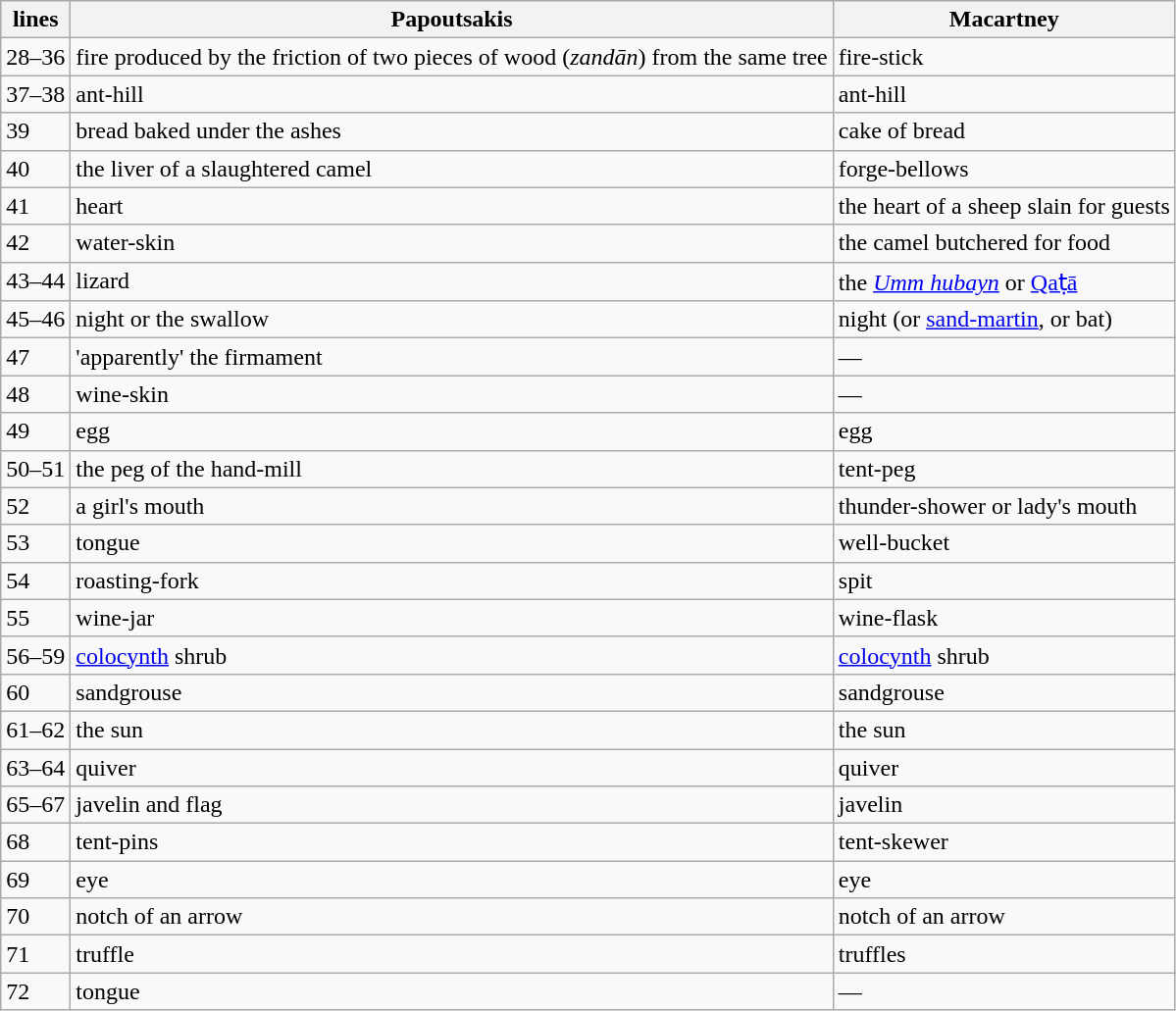<table class="wikitable">
<tr>
<th>lines</th>
<th>Papoutsakis</th>
<th>Macartney</th>
</tr>
<tr>
<td>28–36</td>
<td>fire produced by the friction of two pieces of wood (<em>zandān</em>) from the same tree</td>
<td>fire-stick</td>
</tr>
<tr>
<td>37–38</td>
<td>ant-hill</td>
<td>ant-hill</td>
</tr>
<tr>
<td>39</td>
<td>bread baked under the ashes</td>
<td>cake of bread</td>
</tr>
<tr>
<td>40</td>
<td>the liver of a slaughtered camel</td>
<td>forge-bellows</td>
</tr>
<tr>
<td>41</td>
<td>heart</td>
<td>the heart of a sheep slain for guests</td>
</tr>
<tr>
<td>42</td>
<td>water-skin</td>
<td>the camel butchered for food</td>
</tr>
<tr>
<td>43–44</td>
<td>lizard</td>
<td>the <em><a href='#'>Umm hubayn</a></em> or <a href='#'>Qaṭā</a></td>
</tr>
<tr>
<td>45–46</td>
<td>night or the swallow</td>
<td>night (or <a href='#'>sand-martin</a>, or bat)</td>
</tr>
<tr>
<td>47</td>
<td>'apparently' the firmament</td>
<td>—</td>
</tr>
<tr>
<td>48</td>
<td>wine-skin</td>
<td>—</td>
</tr>
<tr>
<td>49</td>
<td>egg</td>
<td>egg</td>
</tr>
<tr>
<td>50–51</td>
<td>the peg of the hand-mill</td>
<td>tent-peg</td>
</tr>
<tr>
<td>52</td>
<td>a girl's mouth</td>
<td>thunder-shower or lady's mouth</td>
</tr>
<tr>
<td>53</td>
<td>tongue</td>
<td>well-bucket</td>
</tr>
<tr>
<td>54</td>
<td>roasting-fork</td>
<td>spit</td>
</tr>
<tr>
<td>55</td>
<td>wine-jar</td>
<td>wine-flask</td>
</tr>
<tr>
<td>56–59</td>
<td><a href='#'>colocynth</a> shrub</td>
<td><a href='#'>colocynth</a> shrub</td>
</tr>
<tr>
<td>60</td>
<td>sandgrouse</td>
<td>sandgrouse</td>
</tr>
<tr>
<td>61–62</td>
<td>the sun</td>
<td>the sun</td>
</tr>
<tr>
<td>63–64</td>
<td>quiver</td>
<td>quiver</td>
</tr>
<tr>
<td>65–67</td>
<td>javelin and flag</td>
<td>javelin</td>
</tr>
<tr>
<td>68</td>
<td>tent-pins</td>
<td>tent-skewer</td>
</tr>
<tr>
<td>69</td>
<td>eye</td>
<td>eye</td>
</tr>
<tr>
<td>70</td>
<td>notch of an arrow</td>
<td>notch of an arrow</td>
</tr>
<tr>
<td>71</td>
<td>truffle</td>
<td>truffles</td>
</tr>
<tr>
<td>72</td>
<td>tongue</td>
<td>—</td>
</tr>
</table>
